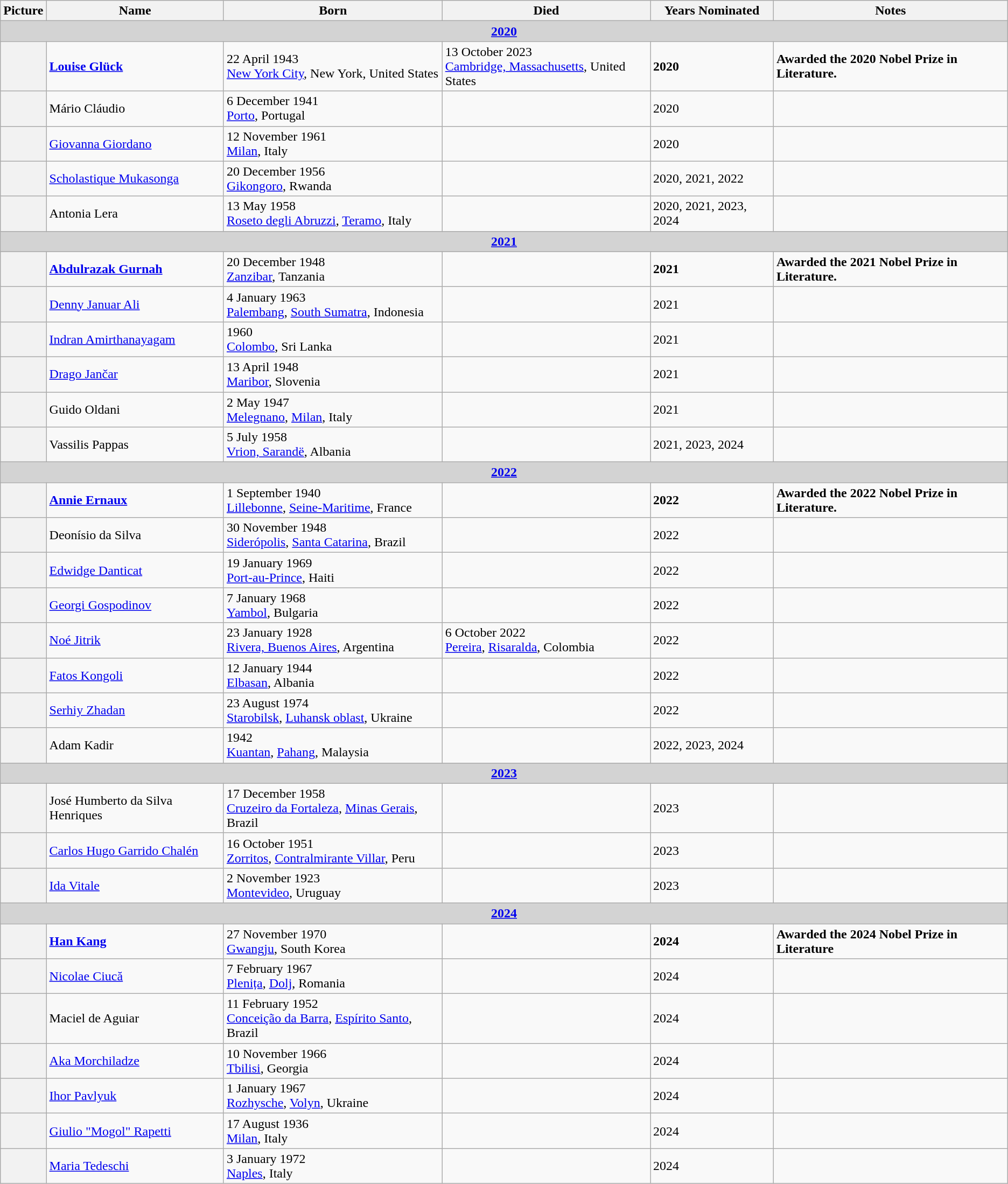<table class="wikitable sortable">
<tr>
<th>Picture</th>
<th>Name</th>
<th>Born</th>
<th>Died</th>
<th>Years Nominated</th>
<th>Notes</th>
</tr>
<tr id="2020">
<td colspan=6 align=center style="background:lightgray;white-space:nowrap"><strong><a href='#'>2020</a></strong></td>
</tr>
<tr>
<th scope=“row”></th>
<td><strong><a href='#'>Louise Glück</a></strong></td>
<td>22 April 1943 <br><a href='#'>New York City</a>, New York, United States</td>
<td>13 October 2023 <br><a href='#'>Cambridge, Massachusetts</a>, United States</td>
<td><strong>2020</strong></td>
<td><strong>Awarded the 2020 Nobel Prize in Literature.</strong></td>
</tr>
<tr>
<th scope=“row”></th>
<td>Mário Cláudio</td>
<td>6 December 1941 <br><a href='#'>Porto</a>, Portugal</td>
<td></td>
<td>2020</td>
<td></td>
</tr>
<tr>
<th scope=“row”></th>
<td><a href='#'>Giovanna Giordano</a></td>
<td>12 November 1961 <br><a href='#'>Milan</a>, Italy</td>
<td></td>
<td>2020</td>
<td></td>
</tr>
<tr>
<th scope=“row”></th>
<td><a href='#'>Scholastique Mukasonga</a></td>
<td>20 December 1956 <br><a href='#'>Gikongoro</a>, Rwanda</td>
<td></td>
<td>2020, 2021, 2022</td>
<td></td>
</tr>
<tr>
<th scope=“row”></th>
<td>Antonia Lera</td>
<td>13 May 1958 <br><a href='#'>Roseto degli Abruzzi</a>, <a href='#'>Teramo</a>, Italy</td>
<td></td>
<td>2020, 2021, 2023, 2024</td>
<td></td>
</tr>
<tr id="2021">
<td colspan=6 align=center style="background:lightgray;white-space:nowrap"><strong><a href='#'>2021</a></strong></td>
</tr>
<tr>
<th scope=“row”></th>
<td><strong><a href='#'>Abdulrazak Gurnah</a></strong></td>
<td>20 December 1948 <br><a href='#'>Zanzibar</a>, Tanzania</td>
<td></td>
<td><strong>2021</strong></td>
<td><strong>Awarded the 2021 Nobel Prize in Literature.</strong></td>
</tr>
<tr>
<th scope=“row”></th>
<td><a href='#'>Denny Januar Ali</a></td>
<td>4 January 1963 <br><a href='#'>Palembang</a>, <a href='#'>South Sumatra</a>, Indonesia</td>
<td></td>
<td>2021</td>
<td></td>
</tr>
<tr>
<th scope=“row”></th>
<td><a href='#'>Indran Amirthanayagam</a></td>
<td>1960 <br><a href='#'>Colombo</a>, Sri Lanka</td>
<td></td>
<td>2021</td>
<td></td>
</tr>
<tr>
<th scope=“row”></th>
<td><a href='#'>Drago Jančar</a></td>
<td>13 April 1948 <br><a href='#'>Maribor</a>, Slovenia</td>
<td></td>
<td>2021</td>
<td></td>
</tr>
<tr>
<th scope=“row”></th>
<td>Guido Oldani</td>
<td>2 May 1947 <br><a href='#'>Melegnano</a>, <a href='#'>Milan</a>, Italy</td>
<td></td>
<td>2021</td>
<td></td>
</tr>
<tr>
<th scope=“row”></th>
<td>Vassilis Pappas</td>
<td>5 July 1958 <br><a href='#'>Vrion, Sarandë</a>, Albania</td>
<td></td>
<td>2021, 2023, 2024</td>
<td></td>
</tr>
<tr id="2022">
<td colspan=6 align=center style="background:lightgray;white-space:nowrap"><strong><a href='#'>2022</a></strong></td>
</tr>
<tr>
<th scope=“row”></th>
<td><strong><a href='#'>Annie Ernaux</a></strong></td>
<td>1 September 1940 <br><a href='#'>Lillebonne</a>, <a href='#'>Seine-Maritime</a>, France</td>
<td></td>
<td><strong>2022</strong></td>
<td><strong>Awarded the 2022 Nobel Prize in Literature.</strong></td>
</tr>
<tr>
<th scope=“row”></th>
<td>Deonísio da Silva</td>
<td>30 November 1948 <br><a href='#'>Siderópolis</a>, <a href='#'>Santa Catarina</a>, Brazil</td>
<td></td>
<td>2022</td>
<td></td>
</tr>
<tr>
<th scope="rwo"!scope="row"></th>
<td><a href='#'>Edwidge Danticat</a></td>
<td>19 January 1969 <br><a href='#'>Port-au-Prince</a>, Haiti</td>
<td></td>
<td>2022</td>
<td></td>
</tr>
<tr>
<th scope=“row”></th>
<td><a href='#'>Georgi Gospodinov</a></td>
<td>7 January 1968 <br><a href='#'>Yambol</a>, Bulgaria</td>
<td></td>
<td>2022</td>
<td></td>
</tr>
<tr>
<th scope=“row”></th>
<td><a href='#'>Noé Jitrik</a></td>
<td>23 January 1928 <br><a href='#'>Rivera, Buenos Aires</a>, Argentina</td>
<td>6 October 2022 <br><a href='#'>Pereira</a>, <a href='#'>Risaralda</a>, Colombia</td>
<td>2022</td>
<td></td>
</tr>
<tr>
<th scope=“row”></th>
<td><a href='#'>Fatos Kongoli</a></td>
<td>12 January 1944 <br><a href='#'>Elbasan</a>, Albania</td>
<td></td>
<td>2022</td>
<td></td>
</tr>
<tr>
<th scope=“row”></th>
<td><a href='#'>Serhiy Zhadan</a></td>
<td>23 August 1974 <br><a href='#'>Starobilsk</a>, <a href='#'>Luhansk oblast</a>, Ukraine</td>
<td></td>
<td>2022</td>
<td></td>
</tr>
<tr>
<th scope=“row”></th>
<td>Adam Kadir</td>
<td>1942 <br><a href='#'>Kuantan</a>, <a href='#'>Pahang</a>, Malaysia</td>
<td></td>
<td>2022, 2023, 2024</td>
<td></td>
</tr>
<tr id="2023">
<td colspan=6 align=center style="background:lightgray;white-space:nowrap"><strong><a href='#'>2023</a></strong></td>
</tr>
<tr>
<th scope=“row”></th>
<td>José Humberto da Silva Henriques</td>
<td>17 December 1958 <br><a href='#'>Cruzeiro da Fortaleza</a>, <a href='#'>Minas Gerais</a>, Brazil</td>
<td></td>
<td>2023</td>
<td></td>
</tr>
<tr>
<th scope=“row”></th>
<td><a href='#'>Carlos Hugo Garrido Chalén</a></td>
<td>16 October 1951 <br><a href='#'>Zorritos</a>, <a href='#'>Contralmirante Villar</a>, Peru</td>
<td></td>
<td>2023</td>
<td></td>
</tr>
<tr>
<th scope=“row”></th>
<td><a href='#'>Ida Vitale</a></td>
<td>2 November 1923 <br><a href='#'>Montevideo</a>, Uruguay</td>
<td></td>
<td>2023</td>
<td></td>
</tr>
<tr id="2024">
<td colspan=6 align=center style="background:lightgray;white-space:nowrap"><strong><a href='#'>2024</a></strong></td>
</tr>
<tr>
<th scope=“row”></th>
<td><strong><a href='#'>Han Kang</a></strong></td>
<td>27 November 1970 <br><a href='#'>Gwangju</a>, South Korea</td>
<td></td>
<td><strong>2024</strong></td>
<td><strong>Awarded the 2024 Nobel Prize in Literature</strong></td>
</tr>
<tr>
<th scope=“row”></th>
<td><a href='#'>Nicolae Ciucă</a></td>
<td>7 February 1967 <br><a href='#'>Plenița</a>, <a href='#'>Dolj</a>, Romania</td>
<td></td>
<td>2024</td>
<td></td>
</tr>
<tr>
<th scope=“row”></th>
<td>Maciel de Aguiar</td>
<td>11 February 1952 <br><a href='#'>Conceição da Barra</a>, <a href='#'>Espírito Santo</a>, Brazil</td>
<td></td>
<td>2024</td>
<td></td>
</tr>
<tr>
<th scope=“row”></th>
<td><a href='#'>Aka Morchiladze</a></td>
<td>10 November 1966 <br><a href='#'>Tbilisi</a>, Georgia</td>
<td></td>
<td>2024</td>
<td></td>
</tr>
<tr>
<th scope=“row”></th>
<td><a href='#'>Ihor Pavlyuk</a></td>
<td>1 January 1967 <br><a href='#'>Rozhysche</a>, <a href='#'>Volyn</a>, Ukraine</td>
<td></td>
<td>2024</td>
<td></td>
</tr>
<tr>
<th scope=“row”></th>
<td><a href='#'>Giulio "Mogol" Rapetti</a></td>
<td>17 August 1936 <br><a href='#'>Milan</a>, Italy</td>
<td></td>
<td>2024</td>
<td></td>
</tr>
<tr>
<th scope=“row”></th>
<td><a href='#'>Maria Tedeschi</a></td>
<td>3 January 1972 <br><a href='#'>Naples</a>, Italy</td>
<td></td>
<td>2024</td>
<td></td>
</tr>
</table>
